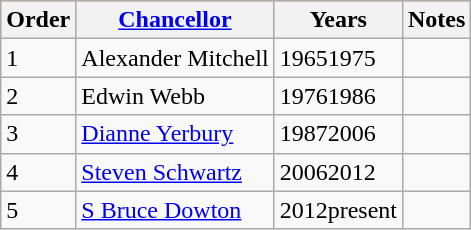<table class="wikitable">
<tr style="background:#fc3;">
<th>Order</th>
<th><a href='#'>Chancellor</a></th>
<th>Years</th>
<th>Notes</th>
</tr>
<tr>
<td>1</td>
<td>Alexander Mitchell</td>
<td>19651975</td>
<td></td>
</tr>
<tr>
<td>2</td>
<td>Edwin Webb</td>
<td>19761986</td>
<td></td>
</tr>
<tr>
<td>3</td>
<td><a href='#'>Dianne Yerbury</a> </td>
<td>19872006</td>
<td></td>
</tr>
<tr>
<td>4</td>
<td><a href='#'>Steven Schwartz</a> </td>
<td>20062012</td>
<td></td>
</tr>
<tr>
<td>5</td>
<td><a href='#'>S Bruce Dowton</a></td>
<td>2012present</td>
<td></td>
</tr>
</table>
